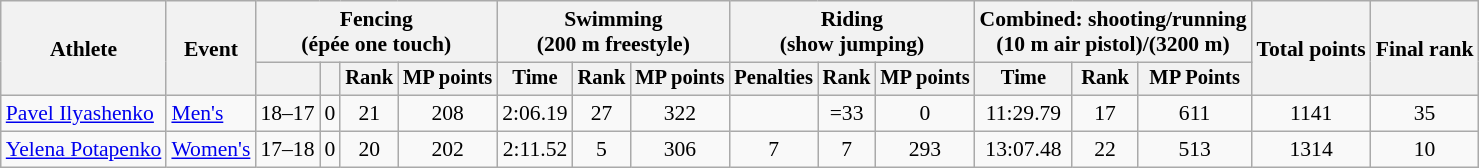<table class="wikitable" style="font-size:90%">
<tr>
<th rowspan="2">Athlete</th>
<th rowspan="2">Event</th>
<th colspan=4>Fencing<br><span>(épée one touch)</span></th>
<th colspan=3>Swimming<br><span>(200 m freestyle)</span></th>
<th colspan=3>Riding<br><span>(show jumping)</span></th>
<th colspan=3>Combined: shooting/running<br><span>(10 m air pistol)/(3200 m)</span></th>
<th rowspan=2>Total points</th>
<th rowspan=2>Final rank</th>
</tr>
<tr style="font-size:95%">
<th></th>
<th></th>
<th>Rank</th>
<th>MP points</th>
<th>Time</th>
<th>Rank</th>
<th>MP points</th>
<th>Penalties</th>
<th>Rank</th>
<th>MP points</th>
<th>Time</th>
<th>Rank</th>
<th>MP Points</th>
</tr>
<tr align=center>
<td align=left><a href='#'>Pavel Ilyashenko</a></td>
<td align=left><a href='#'>Men's</a></td>
<td>18–17</td>
<td>0</td>
<td>21</td>
<td>208</td>
<td>2:06.19</td>
<td>27</td>
<td>322</td>
<td></td>
<td>=33</td>
<td>0</td>
<td>11:29.79</td>
<td>17</td>
<td>611</td>
<td>1141</td>
<td>35</td>
</tr>
<tr align=center>
<td align=left><a href='#'>Yelena Potapenko</a></td>
<td align=left><a href='#'>Women's</a></td>
<td>17–18</td>
<td>0</td>
<td>20</td>
<td>202</td>
<td>2:11.52</td>
<td>5</td>
<td>306</td>
<td>7</td>
<td>7</td>
<td>293</td>
<td>13:07.48</td>
<td>22</td>
<td>513</td>
<td>1314</td>
<td>10</td>
</tr>
</table>
